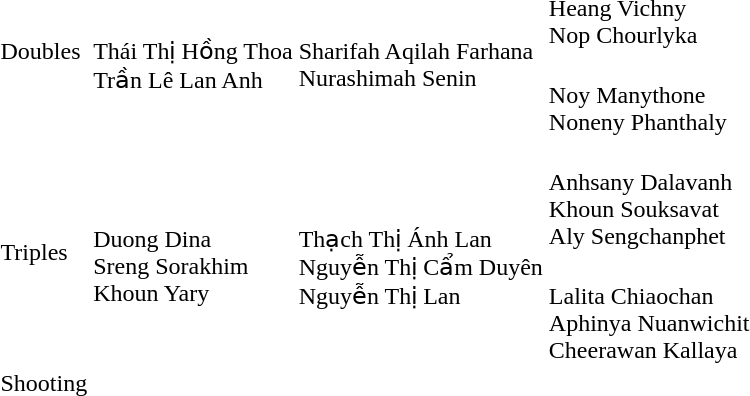<table>
<tr>
<td rowspan=2>Doubles</td>
<td rowspan=2 nowrap><br>Thái Thị Hồng Thoa<br>Trần Lê Lan Anh</td>
<td rowspan=2 nowrap><br>Sharifah Aqilah Farhana<br>Nurashimah Senin</td>
<td><br>Heang Vichny<br>Nop Chourlyka</td>
</tr>
<tr>
<td><br>Noy Manythone<br>Noneny Phanthaly</td>
</tr>
<tr>
<td rowspan=2>Triples</td>
<td rowspan=2><br>Duong Dina<br>Sreng Sorakhim<br>Khoun Yary</td>
<td rowspan=2><br>Thạch Thị Ánh Lan<br>Nguyễn Thị Cẩm Duyên<br>Nguyễn Thị Lan</td>
<td><br>Anhsany Dalavanh<br>Khoun Souksavat<br>Aly Sengchanphet</td>
</tr>
<tr>
<td nowrap><br>Lalita Chiaochan<br>Aphinya Nuanwichit<br>Cheerawan Kallaya</td>
</tr>
<tr>
<td rowspan=2>Shooting</td>
<td rowspan=2></td>
<td rowspan=2></td>
<td></td>
</tr>
<tr>
<td></td>
</tr>
<tr>
</tr>
</table>
